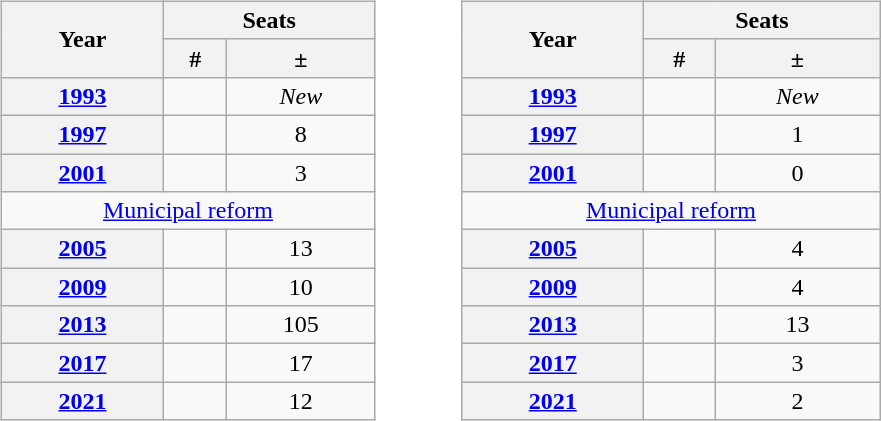<table>
<tr>
<td valign="top"><br><table class="wikitable" width="250px" style="text-align: center">
<tr>
<th rowspan="2">Year</th>
<th colspan="2">Seats</th>
</tr>
<tr>
<th>#</th>
<th>±</th>
</tr>
<tr>
<th><a href='#'>1993</a></th>
<td></td>
<td><em>New</em></td>
</tr>
<tr>
<th><a href='#'>1997</a></th>
<td></td>
<td> 8</td>
</tr>
<tr>
<th><a href='#'>2001</a></th>
<td></td>
<td> 3</td>
</tr>
<tr>
<td colspan=3><a href='#'>Municipal reform</a></td>
</tr>
<tr>
<th><a href='#'>2005</a></th>
<td></td>
<td> 13</td>
</tr>
<tr>
<th><a href='#'>2009</a></th>
<td></td>
<td> 10</td>
</tr>
<tr>
<th><a href='#'>2013</a></th>
<td></td>
<td> 105</td>
</tr>
<tr>
<th><a href='#'>2017</a></th>
<td></td>
<td> 17</td>
</tr>
<tr>
<th><a href='#'>2021</a></th>
<td></td>
<td> 12</td>
</tr>
</table>
</td>
<td width="33"> </td>
<td valign="top"><br><table class="wikitable" width="280px" style="text-align: center">
<tr>
<th rowspan="2">Year</th>
<th colspan="2">Seats</th>
</tr>
<tr>
<th>#</th>
<th>±</th>
</tr>
<tr>
<th><a href='#'>1993</a></th>
<td></td>
<td><em>New</em></td>
</tr>
<tr>
<th><a href='#'>1997</a></th>
<td></td>
<td> 1</td>
</tr>
<tr>
<th><a href='#'>2001</a></th>
<td></td>
<td> 0</td>
</tr>
<tr>
<td colspan=3><a href='#'>Municipal reform</a></td>
</tr>
<tr>
<th><a href='#'>2005</a></th>
<td></td>
<td> 4</td>
</tr>
<tr>
<th><a href='#'>2009</a></th>
<td></td>
<td> 4</td>
</tr>
<tr>
<th><a href='#'>2013</a></th>
<td></td>
<td> 13</td>
</tr>
<tr>
<th><a href='#'>2017</a></th>
<td></td>
<td> 3</td>
</tr>
<tr>
<th><a href='#'>2021</a></th>
<td></td>
<td> 2</td>
</tr>
</table>
</td>
</tr>
</table>
